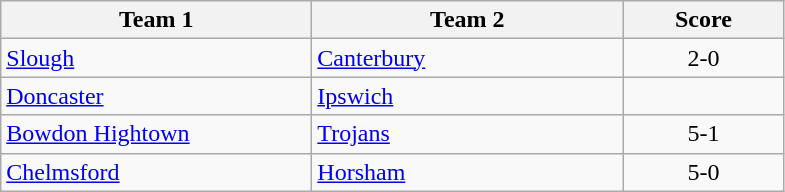<table class="wikitable" style="font-size: 100%">
<tr>
<th width=200>Team 1</th>
<th width=200>Team 2</th>
<th width=100>Score</th>
</tr>
<tr>
<td><a href='#'>Slough</a></td>
<td><a href='#'>Canterbury</a></td>
<td align=center>2-0</td>
</tr>
<tr>
<td><a href='#'>Doncaster</a></td>
<td><a href='#'>Ipswich</a></td>
<td align=center></td>
</tr>
<tr>
<td><a href='#'>Bowdon Hightown</a></td>
<td><a href='#'>Trojans</a></td>
<td align=center>5-1</td>
</tr>
<tr>
<td><a href='#'>Chelmsford</a></td>
<td><a href='#'>Horsham</a></td>
<td align=center>5-0</td>
</tr>
</table>
